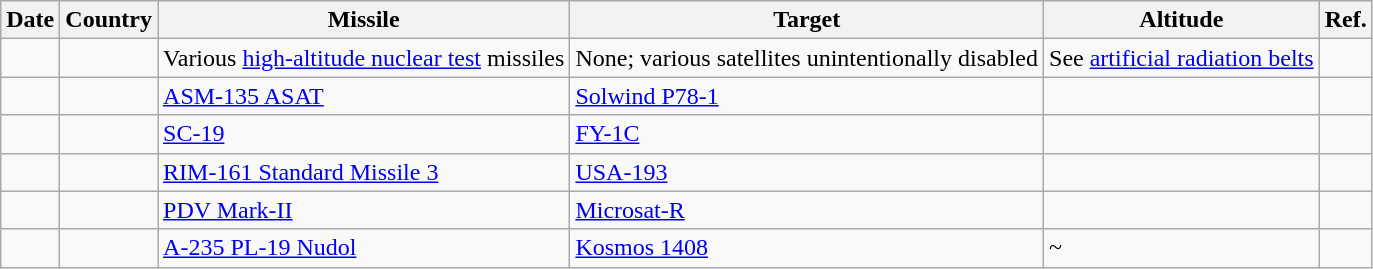<table class="wikitable">
<tr>
<th>Date</th>
<th>Country</th>
<th>Missile</th>
<th>Target</th>
<th>Altitude</th>
<th>Ref.</th>
</tr>
<tr>
<td></td>
<td><br></td>
<td>Various <a href='#'>high-altitude nuclear test</a> missiles</td>
<td>None; various satellites unintentionally disabled</td>
<td>See <a href='#'>artificial radiation belts</a></td>
<td></td>
</tr>
<tr>
<td></td>
<td></td>
<td><a href='#'>ASM-135 ASAT</a></td>
<td><a href='#'>Solwind P78-1</a></td>
<td></td>
<td></td>
</tr>
<tr>
<td></td>
<td></td>
<td><a href='#'>SC-19</a></td>
<td><a href='#'>FY-1C</a></td>
<td></td>
<td></td>
</tr>
<tr>
<td></td>
<td></td>
<td><a href='#'>RIM-161 Standard Missile 3</a></td>
<td><a href='#'>USA-193</a></td>
<td></td>
<td></td>
</tr>
<tr>
<td></td>
<td></td>
<td><a href='#'>PDV Mark-II</a></td>
<td><a href='#'>Microsat-R</a></td>
<td></td>
<td></td>
</tr>
<tr>
<td></td>
<td></td>
<td><a href='#'>A-235 PL-19 Nudol</a></td>
<td><a href='#'>Kosmos 1408</a></td>
<td>~</td>
<td></td>
</tr>
</table>
